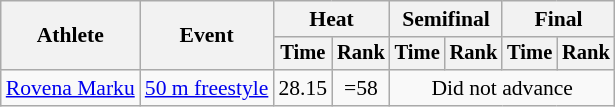<table class=wikitable style=font-size:90%>
<tr>
<th rowspan=2>Athlete</th>
<th rowspan=2>Event</th>
<th colspan=2>Heat</th>
<th colspan=2>Semifinal</th>
<th colspan=2>Final</th>
</tr>
<tr style="font-size:95%">
<th>Time</th>
<th>Rank</th>
<th>Time</th>
<th>Rank</th>
<th>Time</th>
<th>Rank</th>
</tr>
<tr align=center>
<td align=left><a href='#'>Rovena Marku</a></td>
<td align=left><a href='#'>50 m freestyle</a></td>
<td>28.15</td>
<td>=58</td>
<td colspan=4>Did not advance</td>
</tr>
</table>
